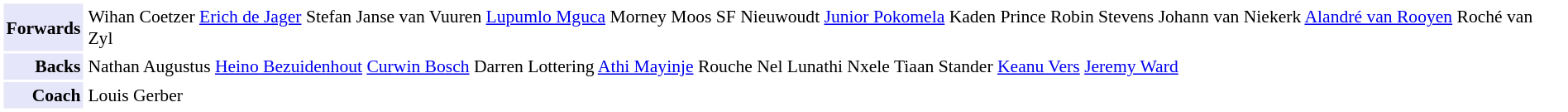<table cellpadding="2" style="border: 1px solid white; font-size:90%;">
<tr>
<td colspan="2" align="right" bgcolor="lavender"><strong>Forwards</strong></td>
<td align="left">Wihan Coetzer <a href='#'>Erich de Jager</a> Stefan Janse van Vuuren <a href='#'>Lupumlo Mguca</a> Morney Moos SF Nieuwoudt <a href='#'>Junior Pokomela</a> Kaden Prince Robin Stevens Johann van Niekerk <a href='#'>Alandré van Rooyen</a> Roché van Zyl</td>
</tr>
<tr>
<td colspan="2" align="right" bgcolor="lavender"><strong>Backs</strong></td>
<td align="left">Nathan Augustus <a href='#'>Heino Bezuidenhout</a> <a href='#'>Curwin Bosch</a> Darren Lottering <a href='#'>Athi Mayinje</a> Rouche Nel Lunathi Nxele Tiaan Stander <a href='#'>Keanu Vers</a> <a href='#'>Jeremy Ward</a></td>
</tr>
<tr>
<td colspan="2" align="right" bgcolor="lavender"><strong>Coach</strong></td>
<td align="left">Louis Gerber</td>
</tr>
</table>
